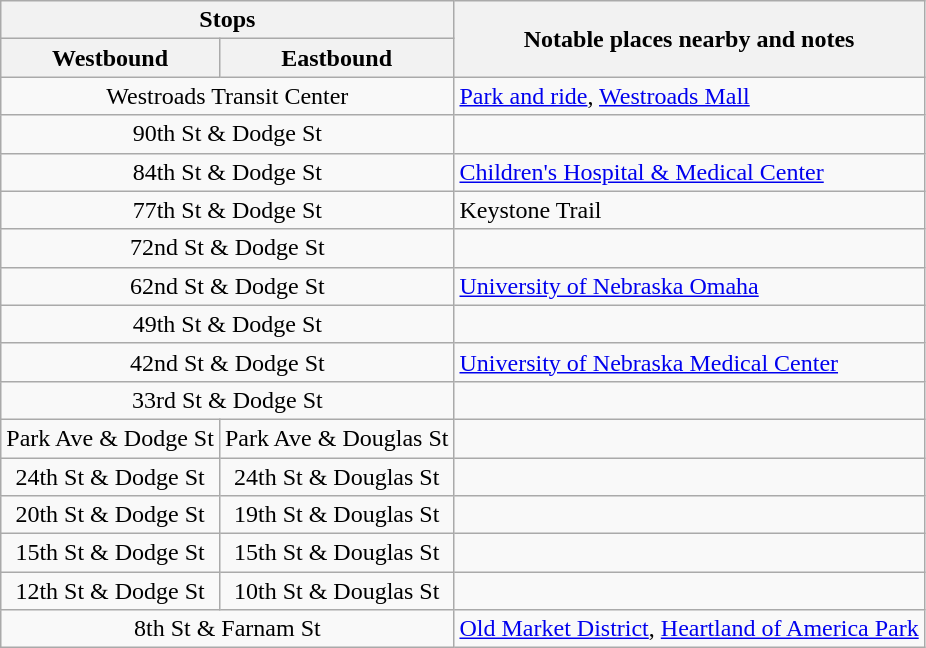<table class="wikitable mw-collapsible">
<tr>
<th colspan="2">Stops</th>
<th rowspan="2">Notable places nearby and notes</th>
</tr>
<tr>
<th>Westbound</th>
<th>Eastbound</th>
</tr>
<tr>
<td colspan="2" align="center">Westroads Transit Center</td>
<td><a href='#'>Park and ride</a>, <a href='#'>Westroads Mall</a></td>
</tr>
<tr>
<td colspan="2" align="center">90th St & Dodge St</td>
<td></td>
</tr>
<tr>
<td colspan="2" align="center">84th St & Dodge St</td>
<td><a href='#'>Children's Hospital & Medical Center</a></td>
</tr>
<tr>
<td colspan="2" align="center">77th St & Dodge St</td>
<td>Keystone Trail</td>
</tr>
<tr>
<td colspan="2" align="center">72nd St & Dodge St</td>
<td></td>
</tr>
<tr>
<td colspan="2" align="center">62nd St & Dodge St</td>
<td><a href='#'>University of Nebraska Omaha</a></td>
</tr>
<tr>
<td colspan="2" align="center">49th St & Dodge St</td>
<td></td>
</tr>
<tr>
<td colspan="2" align="center">42nd St & Dodge St</td>
<td><a href='#'>University of Nebraska Medical Center</a></td>
</tr>
<tr>
<td colspan="2" align="center">33rd St & Dodge St</td>
<td></td>
</tr>
<tr>
<td align="center">Park Ave & Dodge St</td>
<td align="center">Park Ave & Douglas St</td>
<td></td>
</tr>
<tr>
<td align="center">24th St & Dodge St</td>
<td align="center">24th St & Douglas St</td>
<td></td>
</tr>
<tr>
<td align="center">20th St & Dodge St</td>
<td align="center">19th St & Douglas St</td>
<td></td>
</tr>
<tr>
<td align="center">15th St & Dodge St</td>
<td align="center">15th St & Douglas St</td>
<td></td>
</tr>
<tr>
<td align="center">12th St & Dodge St</td>
<td align="center">10th St & Douglas St</td>
<td></td>
</tr>
<tr>
<td colspan="2" align="center">8th St & Farnam St</td>
<td><a href='#'>Old Market District</a>, <a href='#'>Heartland of America Park</a></td>
</tr>
</table>
